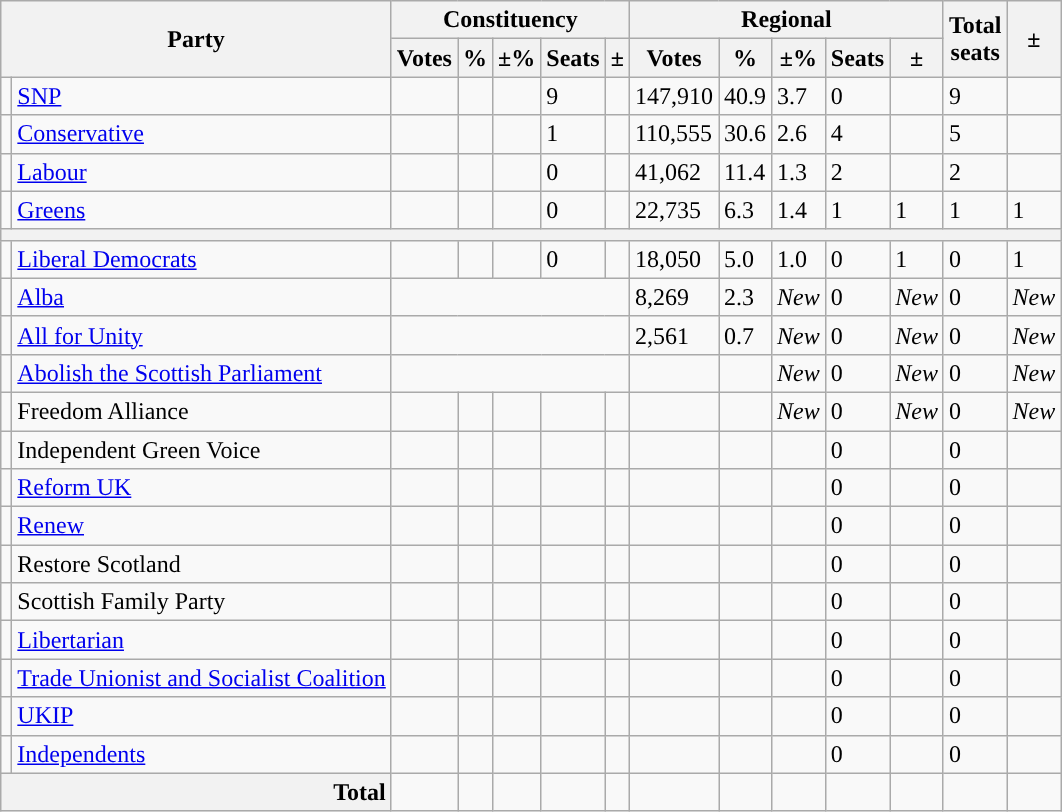<table class="wikitable sortable">
<tr>
<th colspan="2" rowspan="2">Party</th>
<th colspan="5">Constituency</th>
<th colspan="5">Regional</th>
<th rowspan="2">Total<br>seats</th>
<th rowspan="2">±</th>
</tr>
<tr>
<th>Votes</th>
<th>%</th>
<th>±%</th>
<th>Seats</th>
<th>±</th>
<th>Votes</th>
<th>%</th>
<th>±%</th>
<th>Seats</th>
<th>±</th>
</tr>
<tr>
<td style="color:inherit;background:"></td>
<td><a href='#'>SNP</a></td>
<td></td>
<td></td>
<td></td>
<td>9</td>
<td></td>
<td>147,910</td>
<td>40.9</td>
<td>3.7</td>
<td>0</td>
<td></td>
<td>9</td>
<td></td>
</tr>
<tr>
<td style="color:inherit;background:"></td>
<td><a href='#'>Conservative</a></td>
<td></td>
<td></td>
<td></td>
<td>1</td>
<td></td>
<td>110,555</td>
<td>30.6</td>
<td>2.6</td>
<td>4</td>
<td></td>
<td>5</td>
<td></td>
</tr>
<tr>
<td style="color:inherit;background:"></td>
<td><a href='#'>Labour</a></td>
<td></td>
<td></td>
<td></td>
<td>0</td>
<td></td>
<td>41,062</td>
<td>11.4</td>
<td>1.3</td>
<td>2</td>
<td></td>
<td>2</td>
<td></td>
</tr>
<tr>
<td style="color:inherit;background:"></td>
<td><a href='#'>Greens</a></td>
<td></td>
<td></td>
<td></td>
<td>0</td>
<td></td>
<td>22,735</td>
<td>6.3</td>
<td>1.4</td>
<td>1</td>
<td>1</td>
<td>1</td>
<td>1</td>
</tr>
<tr>
<th colspan=14></th>
</tr>
<tr>
<td style="color:inherit;background:"></td>
<td><a href='#'>Liberal Democrats</a></td>
<td></td>
<td></td>
<td></td>
<td>0</td>
<td></td>
<td>18,050</td>
<td>5.0</td>
<td>1.0</td>
<td>0</td>
<td>1</td>
<td>0</td>
<td>1</td>
</tr>
<tr>
<td style="color:inherit;background:"></td>
<td><a href='#'>Alba</a></td>
<td colspan="5"></td>
<td>8,269</td>
<td>2.3</td>
<td><em>New</em></td>
<td>0</td>
<td><em>New</em></td>
<td>0</td>
<td><em>New</em></td>
</tr>
<tr>
<td style="color:inherit;background:"></td>
<td><a href='#'>All for Unity</a></td>
<td colspan="5"></td>
<td>2,561</td>
<td>0.7</td>
<td><em>New</em></td>
<td>0</td>
<td><em>New</em></td>
<td>0</td>
<td><em>New</em></td>
</tr>
<tr>
<td style="color:inherit;background:"></td>
<td><a href='#'>Abolish the Scottish Parliament</a></td>
<td colspan="5"></td>
<td></td>
<td></td>
<td><em>New</em></td>
<td>0</td>
<td><em>New</em></td>
<td>0</td>
<td><em>New</em></td>
</tr>
<tr>
<td style="color:inherit;background:"></td>
<td>Freedom Alliance</td>
<td></td>
<td></td>
<td></td>
<td></td>
<td></td>
<td></td>
<td></td>
<td><em>New</em></td>
<td>0</td>
<td><em>New</em></td>
<td>0</td>
<td><em>New</em></td>
</tr>
<tr>
<td style="color:inherit;background:"></td>
<td>Independent Green Voice</td>
<td></td>
<td></td>
<td></td>
<td></td>
<td></td>
<td></td>
<td></td>
<td></td>
<td>0</td>
<td></td>
<td>0</td>
<td></td>
</tr>
<tr>
<td style="color:inherit;background:"></td>
<td><a href='#'>Reform UK</a></td>
<td></td>
<td></td>
<td></td>
<td></td>
<td></td>
<td></td>
<td></td>
<td></td>
<td>0</td>
<td></td>
<td>0</td>
<td></td>
</tr>
<tr>
<td style="color:inherit;background:"></td>
<td><a href='#'>Renew</a></td>
<td></td>
<td></td>
<td></td>
<td></td>
<td></td>
<td></td>
<td></td>
<td></td>
<td>0</td>
<td></td>
<td>0</td>
<td></td>
</tr>
<tr>
<td style="color:inherit;background:"></td>
<td>Restore Scotland</td>
<td></td>
<td></td>
<td></td>
<td></td>
<td></td>
<td></td>
<td></td>
<td></td>
<td>0</td>
<td></td>
<td>0</td>
<td></td>
</tr>
<tr>
<td style="color:inherit;background:"></td>
<td>Scottish Family Party</td>
<td></td>
<td></td>
<td></td>
<td></td>
<td></td>
<td></td>
<td></td>
<td></td>
<td>0</td>
<td></td>
<td>0</td>
<td></td>
</tr>
<tr>
<td style="color:inherit;background:"></td>
<td><a href='#'>Libertarian</a></td>
<td></td>
<td></td>
<td></td>
<td></td>
<td></td>
<td></td>
<td></td>
<td></td>
<td>0</td>
<td></td>
<td>0</td>
<td></td>
</tr>
<tr>
<td style="color:inherit;background:"></td>
<td><a href='#'>Trade Unionist and Socialist Coalition</a></td>
<td></td>
<td></td>
<td></td>
<td></td>
<td></td>
<td></td>
<td></td>
<td></td>
<td>0</td>
<td></td>
<td>0</td>
<td></td>
</tr>
<tr>
<td style="color:inherit;background:"></td>
<td><a href='#'>UKIP</a></td>
<td></td>
<td></td>
<td></td>
<td></td>
<td></td>
<td></td>
<td></td>
<td></td>
<td>0</td>
<td></td>
<td>0</td>
<td></td>
</tr>
<tr>
<td style="color:inherit;background:"></td>
<td><a href='#'>Independents</a></td>
<td></td>
<td></td>
<td></td>
<td></td>
<td></td>
<td></td>
<td></td>
<td></td>
<td>0</td>
<td></td>
<td>0</td>
<td></td>
</tr>
<tr class="sortbottom">
<th colspan="2" style="text-align:right;"><strong>Total</strong></th>
<td></td>
<td></td>
<td></td>
<td></td>
<td></td>
<td></td>
<td></td>
<td></td>
<td></td>
<td></td>
<td></td>
<td></td>
</tr>
</table>
